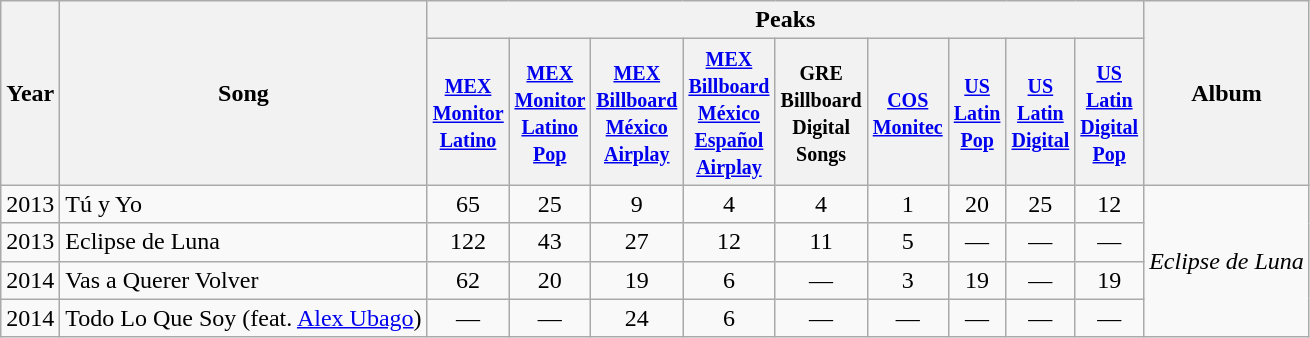<table class="wikitable">
<tr>
<th rowspan="2">Year</th>
<th rowspan="2">Song</th>
<th colspan="9">Peaks</th>
<th rowspan="2">Album</th>
</tr>
<tr>
<th align="center" width="30"><small><a href='#'>MEX Monitor Latino</a></small></th>
<th align="center" width="30"><small><a href='#'>MEX Monitor Latino Pop</a></small></th>
<th align="center" width="30"><small><a href='#'>MEX Billboard México Airplay</a></small></th>
<th align="center" width="30"><small><a href='#'>MEX Billboard México Español Airplay</a></small></th>
<th align="center" width="30"><small>GRE Billboard Digital Songs</small></th>
<th align="center" width="30"><small><a href='#'>COS Monitec</a></small></th>
<th align="center" width="30"><small><a href='#'>US Latin Pop</a></small></th>
<th align="center" width="30"><small><a href='#'>US Latin Digital</a></small></th>
<th align="center" width="30"><small><a href='#'>US Latin Digital Pop</a></small></th>
</tr>
<tr>
<td>2013</td>
<td>Tú y Yo</td>
<td align="center">65</td>
<td align="center">25</td>
<td align="center">9</td>
<td align="center">4</td>
<td align="center">4</td>
<td align="center">1</td>
<td align="center">20</td>
<td align="center">25</td>
<td align="center">12</td>
<td rowspan="4" align="center"><em>Eclipse de Luna</em></td>
</tr>
<tr>
<td>2013</td>
<td>Eclipse de Luna</td>
<td align="center">122</td>
<td align="center">43</td>
<td align="center">27</td>
<td align="center">12</td>
<td align="center">11</td>
<td align="center">5</td>
<td align="center">—</td>
<td align="center">—</td>
<td align="center">—</td>
</tr>
<tr>
<td>2014</td>
<td>Vas a Querer Volver</td>
<td align="center">62</td>
<td align="center">20</td>
<td align="center">19</td>
<td align="center">6</td>
<td align="center">—</td>
<td align="center">3</td>
<td align="center">19</td>
<td align="center">—</td>
<td align="center">19</td>
</tr>
<tr>
<td>2014</td>
<td>Todo Lo Que Soy (feat. <a href='#'>Alex Ubago</a>)</td>
<td align="center">—</td>
<td align="center">—</td>
<td align="center">24</td>
<td align="center">6</td>
<td align="center">—</td>
<td align="center">—</td>
<td align="center">—</td>
<td align="center">—</td>
<td align="center">—</td>
</tr>
</table>
